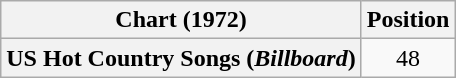<table class="wikitable plainrowheaders" style="text-align:center">
<tr>
<th scope="col">Chart (1972)</th>
<th scope="col">Position</th>
</tr>
<tr>
<th scope="row">US Hot Country Songs (<em>Billboard</em>)</th>
<td>48</td>
</tr>
</table>
